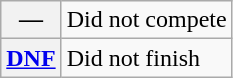<table class="wikitable">
<tr>
<th scope="row">—</th>
<td>Did not compete</td>
</tr>
<tr>
<th scope="row"><a href='#'>DNF</a></th>
<td>Did not finish</td>
</tr>
</table>
